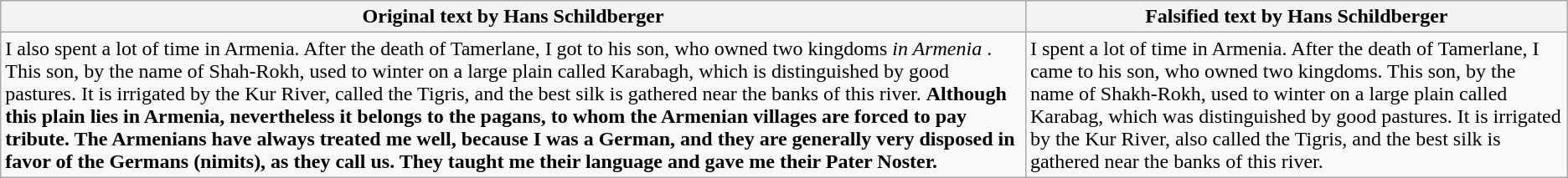<table class="wikitable" border="1">
<tr>
<th>Original text by Hans Schildberger</th>
<th>Falsified text by Hans Schildberger</th>
</tr>
<tr>
<td>I also spent a lot of time in Armenia. After the death of Tamerlane, I got to his son, who owned two kingdoms <em> in Armenia </em>. This son, by the name of Shah-Rokh, used to winter on a large plain called Karabagh, which is distinguished by good pastures. It is irrigated by the Kur River, called the Tigris, and the best silk is gathered near the banks of this river. <strong>Although this plain lies in Armenia, nevertheless it belongs to the pagans, to whom the Armenian villages are forced to pay tribute. The Armenians have always treated me well, because I was a German, and they are generally very disposed in favor of the Germans (nimits), as they call us. They taught me their language and gave me their Pater Noster.</strong></td>
<td>I spent a lot of time in Armenia. After the death of Tamerlane, I came to his son, who owned two kingdoms. This son, by the name of Shakh-Rokh, used to winter on a large plain called Karabag, which was distinguished by good pastures. It is irrigated by the Kur River, also called the Tigris, and the best silk is gathered near the banks of this river.</td>
</tr>
</table>
